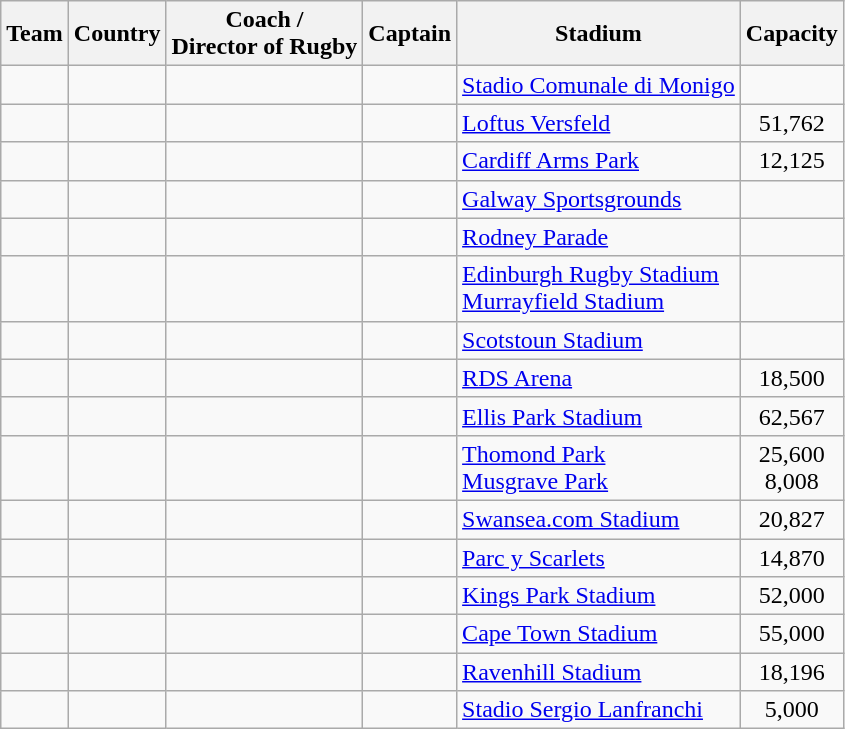<table class="wikitable sortable">
<tr>
<th>Team</th>
<th>Country</th>
<th>Coach /<br>Director of Rugby</th>
<th>Captain</th>
<th>Stadium</th>
<th>Capacity</th>
</tr>
<tr>
<td></td>
<td></td>
<td></td>
<td> <br> </td>
<td><a href='#'>Stadio Comunale di Monigo</a></td>
<td style="text-align:center;"></td>
</tr>
<tr>
<td></td>
<td></td>
<td></td>
<td></td>
<td><a href='#'>Loftus Versfeld</a></td>
<td style="text-align:center;">51,762</td>
</tr>
<tr>
<td></td>
<td></td>
<td></td>
<td></td>
<td><a href='#'>Cardiff Arms Park</a></td>
<td style="text-align:center;">12,125</td>
</tr>
<tr>
<td></td>
<td></td>
<td></td>
<td></td>
<td><a href='#'>Galway Sportsgrounds</a></td>
<td style="text-align:center;"></td>
</tr>
<tr>
<td></td>
<td></td>
<td></td>
<td></td>
<td><a href='#'>Rodney Parade</a></td>
<td style="text-align:center;"></td>
</tr>
<tr>
<td></td>
<td></td>
<td></td>
<td> <br> </td>
<td><a href='#'>Edinburgh Rugby Stadium</a><br><a href='#'>Murrayfield Stadium</a></td>
<td style="text-align:center;"><br></td>
</tr>
<tr>
<td></td>
<td></td>
<td></td>
<td> <br> </td>
<td><a href='#'>Scotstoun Stadium</a></td>
<td style="text-align:center;"></td>
</tr>
<tr>
<td></td>
<td></td>
<td></td>
<td></td>
<td><a href='#'>RDS Arena</a></td>
<td style="text-align:center;">18,500</td>
</tr>
<tr>
<td></td>
<td></td>
<td></td>
<td></td>
<td><a href='#'>Ellis Park Stadium</a></td>
<td style="text-align:center;">62,567</td>
</tr>
<tr>
<td></td>
<td></td>
<td></td>
<td></td>
<td><a href='#'>Thomond Park</a><br><a href='#'>Musgrave Park</a></td>
<td style="text-align:center;">25,600<br>8,008</td>
</tr>
<tr>
<td></td>
<td></td>
<td></td>
<td></td>
<td><a href='#'>Swansea.com Stadium</a></td>
<td style="text-align:center;">20,827</td>
</tr>
<tr>
<td></td>
<td></td>
<td></td>
<td></td>
<td><a href='#'>Parc y Scarlets</a></td>
<td style="text-align:center;">14,870</td>
</tr>
<tr>
<td></td>
<td></td>
<td></td>
<td> <br> </td>
<td><a href='#'>Kings Park Stadium</a></td>
<td style="text-align:center;">52,000</td>
</tr>
<tr>
<td></td>
<td></td>
<td></td>
<td> <br> </td>
<td><a href='#'>Cape Town Stadium</a></td>
<td style="text-align:center;">55,000</td>
</tr>
<tr>
<td></td>
<td></td>
<td></td>
<td></td>
<td><a href='#'>Ravenhill Stadium</a></td>
<td style="text-align:center;">18,196</td>
</tr>
<tr>
<td></td>
<td></td>
<td></td>
<td></td>
<td><a href='#'>Stadio Sergio Lanfranchi</a></td>
<td style="text-align:center;">5,000</td>
</tr>
</table>
